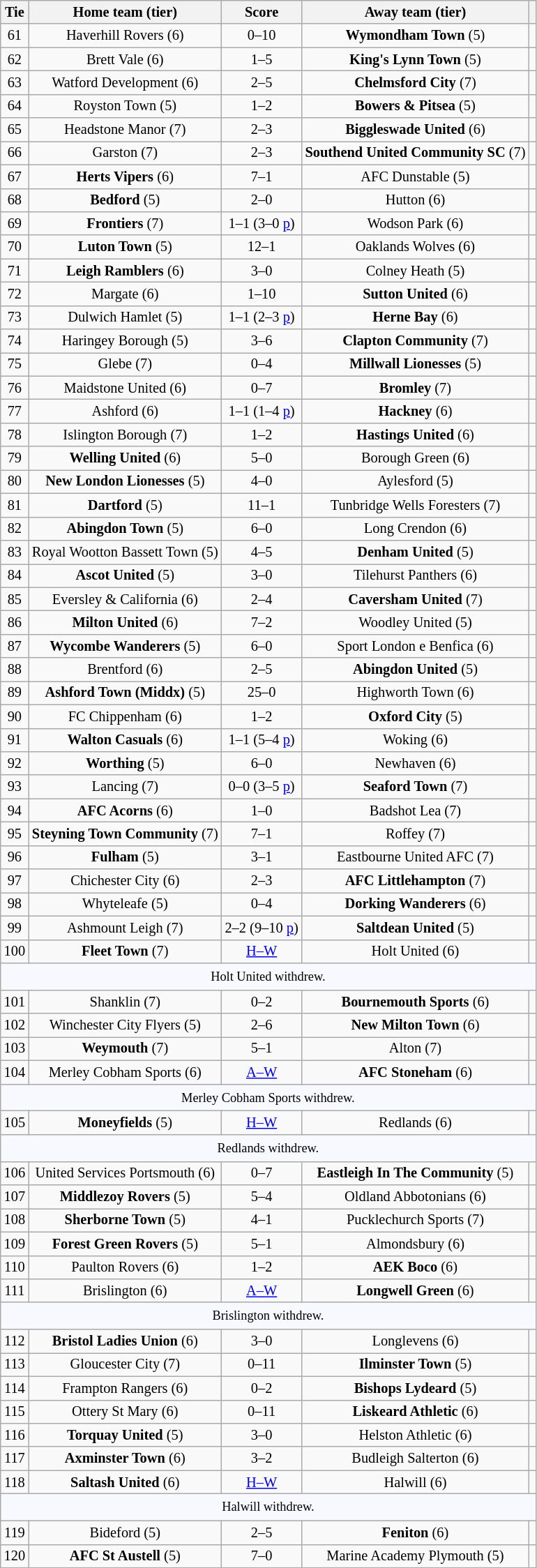<table class="wikitable" style="text-align:center; font-size:85%">
<tr>
<th>Tie</th>
<th>Home team (tier)</th>
<th>Score</th>
<th>Away team (tier)</th>
<th></th>
</tr>
<tr>
<td>61</td>
<td>Haverhill Rovers (6)</td>
<td>0–10</td>
<td><strong>Wymondham Town</strong> (5)</td>
<td></td>
</tr>
<tr>
<td>62</td>
<td>Brett Vale (6)</td>
<td>1–5</td>
<td><strong>King's Lynn Town</strong> (5)</td>
<td></td>
</tr>
<tr>
<td>63</td>
<td>Watford Development (6)</td>
<td>2–5</td>
<td><strong>Chelmsford City</strong> (7)</td>
<td></td>
</tr>
<tr>
<td>64</td>
<td>Royston Town (5)</td>
<td>1–2</td>
<td><strong>Bowers & Pitsea</strong> (5)</td>
<td></td>
</tr>
<tr>
<td>65</td>
<td>Headstone Manor (7)</td>
<td>2–3</td>
<td><strong>Biggleswade United</strong> (6)</td>
<td></td>
</tr>
<tr>
<td>66</td>
<td>Garston (7)</td>
<td>2–3</td>
<td><strong>Southend United Community SC</strong> (7)</td>
<td></td>
</tr>
<tr>
<td>67</td>
<td><strong>Herts Vipers</strong> (6)</td>
<td>7–1</td>
<td>AFC Dunstable (5)</td>
<td></td>
</tr>
<tr>
<td>68</td>
<td><strong>Bedford</strong> (5)</td>
<td>2–0</td>
<td>Hutton (6)</td>
<td></td>
</tr>
<tr>
<td>69</td>
<td><strong>Frontiers</strong> (7)</td>
<td>1–1 (3–0 <a href='#'>p</a>)</td>
<td>Wodson Park (6)</td>
<td></td>
</tr>
<tr>
<td>70</td>
<td><strong>Luton Town</strong> (5)</td>
<td>12–1</td>
<td>Oaklands Wolves (6)</td>
<td></td>
</tr>
<tr>
<td>71</td>
<td><strong>Leigh Ramblers</strong> (6)</td>
<td>3–0</td>
<td>Colney Heath (5)</td>
<td></td>
</tr>
<tr>
<td>72</td>
<td>Margate (6)</td>
<td>1–10</td>
<td><strong>Sutton United</strong> (6)</td>
<td></td>
</tr>
<tr>
<td>73</td>
<td>Dulwich Hamlet (5)</td>
<td>1–1 (2–3 <a href='#'>p</a>)</td>
<td><strong>Herne Bay</strong> (6)</td>
<td></td>
</tr>
<tr>
<td>74</td>
<td>Haringey Borough (5)</td>
<td>3–6</td>
<td><strong>Clapton Community</strong> (7)</td>
<td></td>
</tr>
<tr>
<td>75</td>
<td>Glebe (7)</td>
<td>0–4</td>
<td><strong>Millwall Lionesses</strong> (5)</td>
<td></td>
</tr>
<tr>
<td>76</td>
<td>Maidstone United (6)</td>
<td>0–7</td>
<td><strong>Bromley</strong> (7)</td>
<td></td>
</tr>
<tr>
<td>77</td>
<td>Ashford (6)</td>
<td>1–1 (1–4 <a href='#'>p</a>)</td>
<td><strong>Hackney</strong> (6)</td>
<td></td>
</tr>
<tr>
<td>78</td>
<td>Islington Borough (7)</td>
<td>1–2</td>
<td><strong>Hastings United</strong> (6)</td>
<td></td>
</tr>
<tr>
<td>79</td>
<td><strong>Welling United</strong> (6)</td>
<td>5–0</td>
<td>Borough Green (6)</td>
<td></td>
</tr>
<tr>
<td>80</td>
<td><strong>New London Lionesses</strong> (5)</td>
<td>4–0</td>
<td>Aylesford (5)</td>
<td></td>
</tr>
<tr>
<td>81</td>
<td><strong>Dartford</strong> (5)</td>
<td>11–1</td>
<td>Tunbridge Wells Foresters (7)</td>
<td></td>
</tr>
<tr>
<td>82</td>
<td><strong>Abingdon Town</strong> (5)</td>
<td>6–0</td>
<td>Long Crendon (6)</td>
<td></td>
</tr>
<tr>
<td>83</td>
<td>Royal Wootton Bassett Town (5)</td>
<td>4–5</td>
<td><strong>Denham United</strong> (5)</td>
<td></td>
</tr>
<tr>
<td>84</td>
<td><strong>Ascot United</strong> (5)</td>
<td>3–0</td>
<td>Tilehurst Panthers (6)</td>
<td></td>
</tr>
<tr>
<td>85</td>
<td>Eversley & California (6)</td>
<td>2–4</td>
<td><strong>Caversham United</strong> (7)</td>
<td></td>
</tr>
<tr>
<td>86</td>
<td><strong>Milton United</strong> (6)</td>
<td>7–2</td>
<td>Woodley United (5)</td>
<td></td>
</tr>
<tr>
<td>87</td>
<td><strong>Wycombe Wanderers</strong> (5)</td>
<td>6–0</td>
<td>Sport London e Benfica (6)</td>
<td></td>
</tr>
<tr>
<td>88</td>
<td>Brentford (6)</td>
<td>2–5</td>
<td><strong>Abingdon United</strong> (5)</td>
<td></td>
</tr>
<tr>
<td>89</td>
<td><strong>Ashford Town (Middx)</strong> (5)</td>
<td>25–0</td>
<td>Highworth Town (6)</td>
<td></td>
</tr>
<tr>
<td>90</td>
<td>FC Chippenham (6)</td>
<td>1–2</td>
<td><strong>Oxford City</strong> (5)</td>
<td></td>
</tr>
<tr>
<td>91</td>
<td><strong>Walton Casuals</strong> (6)</td>
<td>1–1 (5–4 <a href='#'>p</a>)</td>
<td>Woking (6)</td>
<td></td>
</tr>
<tr>
<td>92</td>
<td><strong>Worthing</strong> (5)</td>
<td>6–0</td>
<td>Newhaven (6)</td>
<td></td>
</tr>
<tr>
<td>93</td>
<td>Lancing (7)</td>
<td>0–0 (3–5 <a href='#'>p</a>)</td>
<td><strong>Seaford Town</strong> (7)</td>
<td></td>
</tr>
<tr>
<td>94</td>
<td><strong>AFC Acorns</strong> (6)</td>
<td>1–0</td>
<td>Badshot Lea (7)</td>
<td></td>
</tr>
<tr>
<td>95</td>
<td><strong>Steyning Town Community</strong> (7)</td>
<td>7–1</td>
<td>Roffey (7)</td>
<td></td>
</tr>
<tr>
<td>96</td>
<td><strong>Fulham</strong> (5)</td>
<td>3–1</td>
<td>Eastbourne United AFC (7)</td>
<td></td>
</tr>
<tr>
<td>97</td>
<td>Chichester City (6)</td>
<td>2–3</td>
<td><strong>AFC Littlehampton</strong> (7)</td>
<td></td>
</tr>
<tr>
<td>98</td>
<td>Whyteleafe (5)</td>
<td>0–4</td>
<td><strong>Dorking Wanderers</strong> (6)</td>
<td></td>
</tr>
<tr>
<td>99</td>
<td>Ashmount Leigh (7)</td>
<td>2–2 (9–10 <a href='#'>p</a>)</td>
<td><strong>Saltdean United</strong> (5)</td>
<td></td>
</tr>
<tr>
<td>100</td>
<td><strong>Fleet Town</strong> (7)</td>
<td><a href='#'>H–W</a></td>
<td>Holt United (6)</td>
<td></td>
</tr>
<tr>
<td colspan="5" style="background:GhostWhite; height:20px; text-align:center; font-size:90%">Holt United withdrew.</td>
</tr>
<tr>
<td>101</td>
<td>Shanklin (7)</td>
<td>0–2</td>
<td><strong>Bournemouth Sports</strong> (6)</td>
<td></td>
</tr>
<tr>
<td>102</td>
<td>Winchester City Flyers (5)</td>
<td>2–6</td>
<td><strong>New Milton Town</strong> (6)</td>
<td></td>
</tr>
<tr>
<td>103</td>
<td><strong>Weymouth</strong> (7)</td>
<td>5–1</td>
<td>Alton (7)</td>
<td></td>
</tr>
<tr>
<td>104</td>
<td>Merley Cobham Sports (6)</td>
<td><a href='#'>A–W</a></td>
<td><strong>AFC Stoneham</strong> (6)</td>
<td></td>
</tr>
<tr>
<td colspan="5" style="background:GhostWhite; height:20px; text-align:center; font-size:90%">Merley Cobham Sports withdrew.</td>
</tr>
<tr>
<td>105</td>
<td><strong>Moneyfields</strong> (5)</td>
<td><a href='#'>H–W</a></td>
<td>Redlands (6)</td>
<td></td>
</tr>
<tr>
<td colspan="5" style="background:GhostWhite; height:20px; text-align:center; font-size:90%">Redlands withdrew.</td>
</tr>
<tr>
<td>106</td>
<td>United Services Portsmouth (6)</td>
<td>0–7</td>
<td><strong>Eastleigh In The Community</strong> (5)</td>
<td></td>
</tr>
<tr>
<td>107</td>
<td><strong>Middlezoy Rovers</strong> (5)</td>
<td>5–4</td>
<td>Oldland Abbotonians (6)</td>
<td></td>
</tr>
<tr>
<td>108</td>
<td><strong>Sherborne Town</strong> (5)</td>
<td>4–1</td>
<td>Pucklechurch Sports (7)</td>
<td></td>
</tr>
<tr>
<td>109</td>
<td><strong>Forest Green Rovers</strong> (5)</td>
<td>5–1</td>
<td>Almondsbury (6)</td>
<td></td>
</tr>
<tr>
<td>110</td>
<td>Paulton Rovers (6)</td>
<td>1–2</td>
<td><strong>AEK Boco</strong> (6)</td>
<td></td>
</tr>
<tr>
<td>111</td>
<td>Brislington (6)</td>
<td><a href='#'>A–W</a></td>
<td><strong>Longwell Green</strong> (6)</td>
<td></td>
</tr>
<tr>
<td colspan="5" style="background:GhostWhite; height:20px; text-align:center; font-size:90%">Brislington withdrew.</td>
</tr>
<tr>
<td>112</td>
<td><strong>Bristol Ladies Union</strong> (6)</td>
<td>3–0</td>
<td>Longlevens (6)</td>
<td></td>
</tr>
<tr>
<td>113</td>
<td>Gloucester City (7)</td>
<td>0–11</td>
<td><strong>Ilminster Town</strong> (5)</td>
<td></td>
</tr>
<tr>
<td>114</td>
<td>Frampton Rangers (6)</td>
<td>0–2</td>
<td><strong>Bishops Lydeard</strong> (5)</td>
<td></td>
</tr>
<tr>
<td>115</td>
<td>Ottery St Mary (6)</td>
<td>0–11</td>
<td><strong>Liskeard Athletic</strong> (6)</td>
<td></td>
</tr>
<tr>
<td>116</td>
<td><strong>Torquay United</strong> (5)</td>
<td>3–0</td>
<td>Helston Athletic (6)</td>
<td></td>
</tr>
<tr>
<td>117</td>
<td><strong>Axminster Town</strong> (6)</td>
<td>3–2</td>
<td>Budleigh Salterton (6)</td>
<td></td>
</tr>
<tr>
<td>118</td>
<td><strong>Saltash United</strong> (6)</td>
<td><a href='#'>H–W</a></td>
<td>Halwill (6)</td>
<td></td>
</tr>
<tr>
<td colspan="5" style="background:GhostWhite; height:20px; text-align:center; font-size:90%">Halwill withdrew.</td>
</tr>
<tr>
<td>119</td>
<td>Bideford (5)</td>
<td>2–5</td>
<td><strong>Feniton</strong> (6)</td>
<td></td>
</tr>
<tr>
<td>120</td>
<td><strong>AFC St Austell</strong> (5)</td>
<td>7–0</td>
<td>Marine Academy Plymouth (5)</td>
<td></td>
</tr>
<tr>
</tr>
</table>
